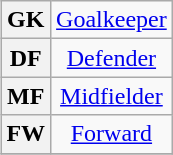<table class="wikitable plainrowheaders" style="text-align:center;margin-left:1em;float:right;">
<tr>
<th scope="row">GK</th>
<td><a href='#'>Goalkeeper</a></td>
</tr>
<tr>
<th scope="row">DF</th>
<td><a href='#'>Defender</a></td>
</tr>
<tr>
<th scope="row">MF</th>
<td><a href='#'>Midfielder</a></td>
</tr>
<tr>
<th scope="row">FW</th>
<td><a href='#'>Forward</a></td>
</tr>
<tr>
</tr>
</table>
